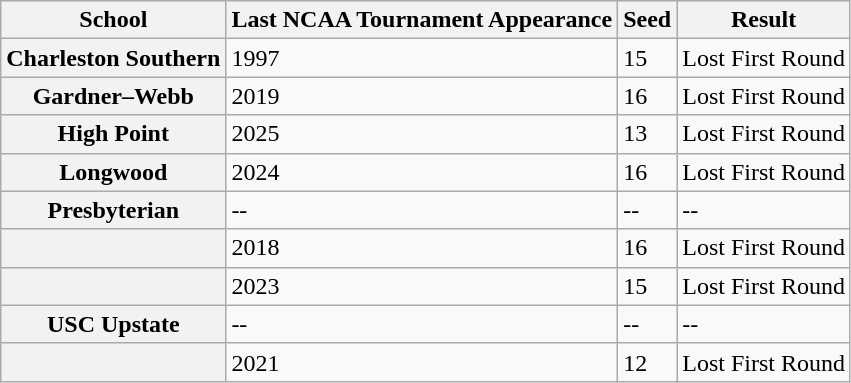<table class="wikitable sortable" border="1">
<tr>
<th>School</th>
<th>Last NCAA Tournament Appearance</th>
<th>Seed</th>
<th>Result</th>
</tr>
<tr>
<th style=>Charleston Southern</th>
<td>1997</td>
<td>15</td>
<td>Lost First Round</td>
</tr>
<tr>
<th style=>Gardner–Webb</th>
<td>2019</td>
<td>16</td>
<td>Lost First Round</td>
</tr>
<tr>
<th style=>High Point</th>
<td>2025</td>
<td>13</td>
<td>Lost First Round</td>
</tr>
<tr>
<th style=>Longwood</th>
<td>2024</td>
<td>16</td>
<td>Lost First Round</td>
</tr>
<tr>
<th style=>Presbyterian</th>
<td>--</td>
<td>--</td>
<td>--</td>
</tr>
<tr>
<th style=></th>
<td>2018</td>
<td>16</td>
<td>Lost First Round</td>
</tr>
<tr>
<th style=><br></th>
<td>2023</td>
<td>15</td>
<td>Lost First Round</td>
</tr>
<tr>
<th style=>USC Upstate</th>
<td>--</td>
<td>--</td>
<td>--</td>
</tr>
<tr>
<th style=><br></th>
<td>2021</td>
<td>12</td>
<td>Lost First Round</td>
</tr>
</table>
